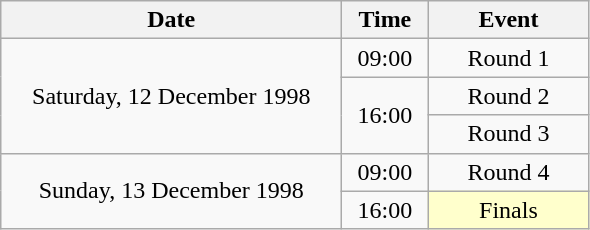<table class = "wikitable" style="text-align:center;">
<tr>
<th width=220>Date</th>
<th width=50>Time</th>
<th width=100>Event</th>
</tr>
<tr>
<td rowspan=3>Saturday, 12 December 1998</td>
<td>09:00</td>
<td>Round 1</td>
</tr>
<tr>
<td rowspan=2>16:00</td>
<td>Round 2</td>
</tr>
<tr>
<td>Round 3</td>
</tr>
<tr>
<td rowspan=2>Sunday, 13 December 1998</td>
<td>09:00</td>
<td>Round 4</td>
</tr>
<tr>
<td>16:00</td>
<td bgcolor=ffffcc>Finals</td>
</tr>
</table>
